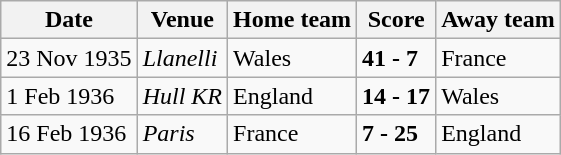<table class="wikitable">
<tr>
<th>Date</th>
<th>Venue</th>
<th>Home team</th>
<th>Score</th>
<th>Away team</th>
</tr>
<tr>
<td>23 Nov 1935</td>
<td><em>Llanelli</em></td>
<td>Wales</td>
<td><strong>41 - 7</strong></td>
<td>France</td>
</tr>
<tr>
<td>1 Feb 1936</td>
<td><em>Hull KR</em></td>
<td>England</td>
<td><strong>14 - 17</strong></td>
<td>Wales</td>
</tr>
<tr>
<td>16 Feb 1936</td>
<td><em>Paris</em></td>
<td>France</td>
<td><strong>7 - 25</strong></td>
<td>England</td>
</tr>
</table>
